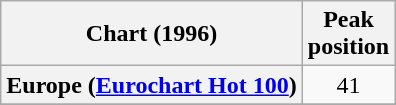<table class="wikitable sortable plainrowheaders" style="text-align:center">
<tr>
<th scope="col">Chart (1996)</th>
<th scope="col">Peak<br>position</th>
</tr>
<tr>
<th scope="row">Europe (<a href='#'>Eurochart Hot 100</a>)</th>
<td>41</td>
</tr>
<tr>
</tr>
<tr>
</tr>
<tr>
</tr>
</table>
